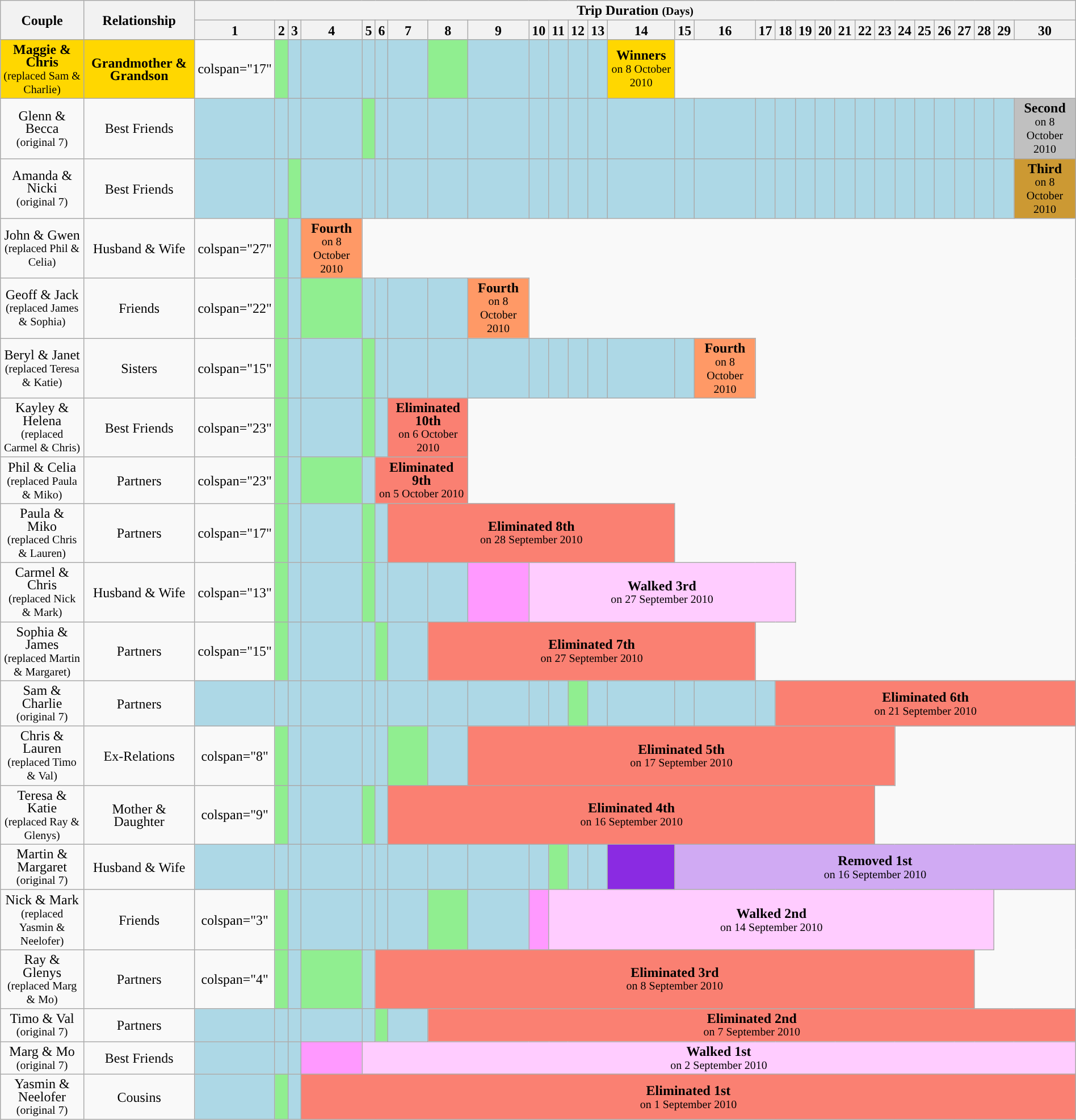<table class="wikitable" style="text-align:center; width:100%; line-height:15px;">
<tr>
<th rowspan="2">Couple</th>
<th rowspan="2">Relationship</th>
<th colspan="30">Trip Duration <small>(Days)</small></th>
</tr>
<tr>
<th>1</th>
<th>2</th>
<th>3</th>
<th>4</th>
<th>5</th>
<th>6</th>
<th>7</th>
<th>8</th>
<th>9</th>
<th>10</th>
<th>11</th>
<th>12</th>
<th>13</th>
<th>14</th>
<th>15</th>
<th>16</th>
<th>17</th>
<th>18</th>
<th>19</th>
<th>20</th>
<th>21</th>
<th>22</th>
<th>23</th>
<th>24</th>
<th>25</th>
<th>26</th>
<th>27</th>
<th>28</th>
<th>29</th>
<th>30</th>
</tr>
<tr>
<td style="background:gold;"><strong>Maggie & Chris</strong><br><small>(replaced Sam & Charlie)</small></td>
<td style="background:gold;"><strong>Grandmother & Grandson</strong></td>
<td>colspan="17" </td>
<td style="background:lightgreen;"></td>
<td style="background:lightblue;"></td>
<td style="background:lightblue;"></td>
<td style="background:lightblue;"></td>
<td style="background:lightblue;"></td>
<td style="background:lightblue;"></td>
<td style="background:lightgreen;"></td>
<td style="background:lightblue;"></td>
<td style="background:lightblue;"></td>
<td style="background:lightblue;"></td>
<td style="background:lightblue;"></td>
<td style="background:lightblue;"></td>
<td colspan=1" style="background:gold;"><strong>Winners</strong><br><small>on 8 October 2010</small></td>
</tr>
<tr>
<td>Glenn & Becca<br><small>(original 7)</small></td>
<td>Best Friends</td>
<td style="background:lightblue;"></td>
<td style="background:lightblue;"></td>
<td style="background:lightblue;"></td>
<td style="background:lightblue;"></td>
<td style="background:lightgreen;"></td>
<td style="background:lightblue;"></td>
<td style="background:lightblue;"></td>
<td style="background:lightblue;"></td>
<td style="background:lightblue;"></td>
<td style="background:lightblue;"></td>
<td style="background:lightblue;"></td>
<td style="background:lightblue;"></td>
<td style="background:lightblue;"></td>
<td style="background:lightblue;"></td>
<td style="background:lightblue;"></td>
<td style="background:lightblue;"></td>
<td style="background:lightblue;"></td>
<td style="background:lightblue;"></td>
<td style="background:lightblue;"></td>
<td style="background:lightblue;"></td>
<td style="background:lightblue;"></td>
<td style="background:lightblue;"></td>
<td style="background:lightblue;"></td>
<td style="background:lightblue;"></td>
<td style="background:lightblue;"></td>
<td style="background:lightblue;"></td>
<td style="background:lightblue;"></td>
<td style="background:lightblue;"></td>
<td style="background:lightblue;"></td>
<td colspan=1" style="background:silver;"><strong>Second</strong><br><small>on 8 October 2010</small></td>
</tr>
<tr>
<td>Amanda & Nicki<br><small>(original 7)</small></td>
<td>Best Friends</td>
<td style="background:lightblue;"></td>
<td style="background:lightblue;"></td>
<td style="background:lightgreen;"></td>
<td style="background:lightblue;"></td>
<td style="background:lightblue;"></td>
<td style="background:lightblue;"></td>
<td style="background:lightblue;"></td>
<td style="background:lightblue;"></td>
<td style="background:lightblue;"></td>
<td style="background:lightblue;"></td>
<td style="background:lightblue;"></td>
<td style="background:lightblue;"></td>
<td style="background:lightblue;"></td>
<td style="background:lightblue;"></td>
<td style="background:lightblue;"></td>
<td style="background:lightblue;"></td>
<td style="background:lightblue;"></td>
<td style="background:lightblue;"></td>
<td style="background:lightblue;"></td>
<td style="background:lightblue;"></td>
<td style="background:lightblue;"></td>
<td style="background:lightblue;"></td>
<td style="background:lightblue;"></td>
<td style="background:lightblue;"></td>
<td style="background:lightblue;"></td>
<td style="background:lightblue;"></td>
<td style="background:lightblue;"></td>
<td style="background:lightblue;"></td>
<td style="background:lightblue;"></td>
<td colspan=1" style="background:#cc9933;"><strong>Third</strong><br><small>on 8 October 2010</small></td>
</tr>
<tr>
<td>John & Gwen<br><small>(replaced Phil & Celia)</small></td>
<td>Husband & Wife</td>
<td>colspan="27" </td>
<td style="background:lightgreen;"></td>
<td style="background:lightblue;"></td>
<td colspan=1" style="background:#ff9966;"><strong>Fourth</strong><br><small>on 8 October 2010</small></td>
</tr>
<tr>
<td>Geoff & Jack<br><small>(replaced James & Sophia)</small></td>
<td>Friends</td>
<td>colspan="22" </td>
<td style="background:lightgreen;"></td>
<td style="background:lightblue;"></td>
<td style="background:lightgreen;"></td>
<td style="background:lightblue;"></td>
<td style="background:lightblue;"></td>
<td style="background:lightblue;"></td>
<td style="background:lightblue;"></td>
<td colspan=1" style="background:#ff9966;"><strong>Fourth</strong><br><small>on 8 October 2010</small></td>
</tr>
<tr>
<td>Beryl & Janet<br><small>(replaced Teresa & Katie)</small></td>
<td>Sisters</td>
<td>colspan="15" </td>
<td style="background:lightgreen;"></td>
<td style="background:lightblue;"></td>
<td style="background:lightblue;"></td>
<td style="background:lightgreen;"></td>
<td style="background:lightblue;"></td>
<td style="background:lightblue;"></td>
<td style="background:lightblue;"></td>
<td style="background:lightblue;"></td>
<td style="background:lightblue;"></td>
<td style="background:lightblue;"></td>
<td style="background:lightblue;"></td>
<td style="background:lightblue;"></td>
<td style="background:lightblue;"></td>
<td style="background:lightblue;"></td>
<td colspan=1" style="background:#ff9966;"><strong>Fourth</strong><br><small>on 8 October 2010</small></td>
</tr>
<tr>
<td>Kayley & Helena<br><small>(replaced Carmel & Chris)</small></td>
<td>Best Friends</td>
<td>colspan="23" </td>
<td style="background:lightgreen;"></td>
<td style="background:lightblue;"></td>
<td style="background:lightblue;"></td>
<td style="background:lightgreen;"></td>
<td style="background:lightblue;"></td>
<td colspan="2" style="background:salmon;"><strong>Eliminated 10th</strong><br><small>on 6 October 2010</small></td>
</tr>
<tr>
<td>Phil & Celia<br><small>(replaced Paula & Miko)</small></td>
<td>Partners</td>
<td>colspan="23" </td>
<td style="background:lightgreen;"></td>
<td style="background:lightblue;"></td>
<td style="background:lightgreen;"></td>
<td style="background:lightblue;"></td>
<td colspan="3" style="background:salmon;"><strong>Eliminated 9th</strong><br><small>on 5 October 2010</small></td>
</tr>
<tr>
<td>Paula & Miko<br><small>(replaced Chris & Lauren)</small></td>
<td>Partners</td>
<td>colspan="17" </td>
<td style="background:lightgreen;"></td>
<td style="background:lightblue;"></td>
<td style="background:lightblue;"></td>
<td style="background:lightgreen;"></td>
<td style="background:lightblue;"></td>
<td colspan="8" style="background:salmon;"><strong>Eliminated 8th</strong><br><small>on 28 September 2010</small></td>
</tr>
<tr>
<td>Carmel & Chris<br><small>(replaced Nick & Mark)</small></td>
<td>Husband & Wife</td>
<td>colspan="13" </td>
<td style="background:lightgreen;"></td>
<td style="background:lightblue;"></td>
<td style="background:lightblue;"></td>
<td style="background:lightgreen;"></td>
<td style="background:lightblue;"></td>
<td style="background:lightblue;"></td>
<td style="background:lightblue;"></td>
<td style="background:#ff99ff;"></td>
<td colspan="9" style="background:#ffccff;"><strong>Walked 3rd</strong><br><small>on 27 September 2010</small></td>
</tr>
<tr>
<td>Sophia & James<br><small>(replaced Martin & Margaret)</small></td>
<td>Partners</td>
<td>colspan="15" </td>
<td style="background:lightgreen;"></td>
<td style="background:lightblue;"></td>
<td style="background:lightblue;"></td>
<td style="background:lightblue;"></td>
<td style="background:lightgreen;"></td>
<td style="background:lightblue;"></td>
<td colspan="9" style="background:salmon;"><strong>Eliminated 7th</strong><br><small>on 27 September 2010</small></td>
</tr>
<tr>
<td>Sam & Charlie<br><small>(original 7)</small></td>
<td>Partners</td>
<td style="background:lightblue;"></td>
<td style="background:lightblue;"></td>
<td style="background:lightblue;"></td>
<td style="background:lightblue;"></td>
<td style="background:lightblue;"></td>
<td style="background:lightblue;"></td>
<td style="background:lightblue;"></td>
<td style="background:lightblue;"></td>
<td style="background:lightblue;"></td>
<td style="background:lightblue;"></td>
<td style="background:lightblue;"></td>
<td style="background:lightgreen;"></td>
<td style="background:lightblue;"></td>
<td style="background:lightblue;"></td>
<td style="background:lightblue;"></td>
<td style="background:lightblue;"></td>
<td style="background:lightblue;"></td>
<td colspan="13" style="background:salmon;"><strong>Eliminated 6th</strong><br><small>on 21 September 2010</small></td>
</tr>
<tr>
<td>Chris & Lauren<br><small>(replaced Timo & Val)</small></td>
<td>Ex-Relations</td>
<td>colspan="8" </td>
<td style="background:lightgreen;"></td>
<td style="background:lightblue;"></td>
<td style="background:lightblue;"></td>
<td style="background:lightblue;"></td>
<td style="background:lightblue;"></td>
<td style="background:lightgreen;"></td>
<td style="background:lightblue;"></td>
<td colspan="15" style="background:salmon;"><strong>Eliminated 5th</strong><br><small>on 17 September 2010</small></td>
</tr>
<tr>
<td>Teresa & Katie<br><small>(replaced Ray & Glenys)</small></td>
<td>Mother & Daughter</td>
<td>colspan="9" </td>
<td style="background:lightgreen;"></td>
<td style="background:lightblue;"></td>
<td style="background:lightblue;"></td>
<td style="background:lightgreen;"></td>
<td style="background:lightblue;"></td>
<td colspan="16" style="background:salmon;"><strong>Eliminated 4th</strong><br><small>on 16 September 2010</small></td>
</tr>
<tr>
<td>Martin & Margaret<br><small>(original 7)</small></td>
<td>Husband & Wife</td>
<td style="background:lightblue;"></td>
<td style="background:lightblue;"></td>
<td style="background:lightblue;"></td>
<td style="background:lightblue;"></td>
<td style="background:lightblue;"></td>
<td style="background:lightblue;"></td>
<td style="background:lightblue;"></td>
<td style="background:lightblue;"></td>
<td style="background:lightblue;"></td>
<td style="background:lightblue;"></td>
<td style="background:lightgreen;”"></td>
<td style="background:lightblue;"></td>
<td style="background:lightblue;"></td>
<td style="background:#8a2be2;"></td>
<td colspan="16" style="background:#d0aaf3;"><strong>Removed 1st</strong><br><small>on 16 September 2010</small></td>
</tr>
<tr>
<td>Nick & Mark<br><small>(replaced Yasmin & Neelofer)</small></td>
<td>Friends</td>
<td>colspan="3" </td>
<td style="background:lightgreen;”"></td>
<td style="background:lightblue;"></td>
<td style="background:lightblue;"></td>
<td style="background:lightblue;"></td>
<td style="background:lightblue;"></td>
<td style="background:lightblue;"></td>
<td style="background:lightgreen;”"></td>
<td style="background:lightblue;"></td>
<td style="background:#ff99ff;"></td>
<td colspan="18" style="background:#ffccff;"><strong>Walked 2nd</strong><br><small>on 14 September 2010</small></td>
</tr>
<tr>
<td>Ray & Glenys<br><small>(replaced Marg & Mo)</small></td>
<td>Partners</td>
<td>colspan="4" </td>
<td style="background:lightgreen;”"></td>
<td style="background:lightblue;"></td>
<td style="background:lightgreen;”"></td>
<td style="background:lightblue;"></td>
<td colspan="22" style="background:salmon;"><strong>Eliminated 3rd</strong><br><small>on 8 September 2010</small></td>
</tr>
<tr>
<td>Timo & Val<br><small>(original 7)</small></td>
<td>Partners</td>
<td style="background:lightblue;"></td>
<td style="background:lightblue;"></td>
<td style="background:lightblue;"></td>
<td style="background:lightblue;"></td>
<td style="background:lightblue;"></td>
<td style="background:lightgreen;”"></td>
<td style="background:lightblue;"></td>
<td colspan="27" style="background:salmon;"><strong>Eliminated 2nd</strong><br><small>on 7 September 2010</small></td>
</tr>
<tr>
<td>Marg & Mo<br><small>(original 7)</small></td>
<td>Best Friends</td>
<td style="background:lightblue;"></td>
<td style="background:lightblue;"></td>
<td style="background:lightblue;"></td>
<td style="background:#ff99ff;"></td>
<td colspan="26" style="background:#ffccff;"><strong>Walked 1st</strong><br><small>on 2 September 2010</small></td>
</tr>
<tr>
<td>Yasmin & Neelofer<br><small>(original 7)</small></td>
<td>Cousins</td>
<td style="background:lightblue;"></td>
<td style="background:lightgreen;”"></td>
<td style="background:lightblue;"></td>
<td colspan="27" style="background:salmon;"><strong>Eliminated 1st</strong><br><small>on 1 September 2010</small></td>
</tr>
</table>
